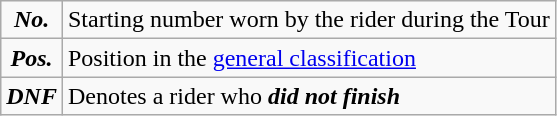<table class="wikitable">
<tr>
<td align=center><strong><em>No.</em></strong></td>
<td>Starting number worn by the rider during the Tour</td>
</tr>
<tr>
<td align=center><strong><em>Pos.</em></strong></td>
<td>Position in the <a href='#'>general classification</a></td>
</tr>
<tr>
<td align=center><strong><em>DNF</em></strong></td>
<td>Denotes a rider who <strong><em>did not finish</em></strong></td>
</tr>
</table>
